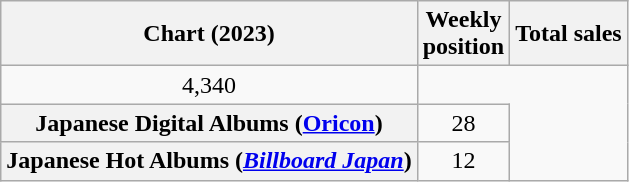<table class="wikitable sortable plainrowheaders" style="text-align:center">
<tr>
<th scope="col">Chart (2023)</th>
<th scope="col">Weekly<br>position</th>
<th scope="col">Total sales</th>
</tr>
<tr>
<td>4,340</td>
</tr>
<tr>
<th scope="row">Japanese Digital Albums (<a href='#'>Oricon</a>)</th>
<td>28</td>
</tr>
<tr>
<th scope="row">Japanese Hot Albums (<em><a href='#'>Billboard Japan</a></em>)</th>
<td>12</td>
</tr>
</table>
